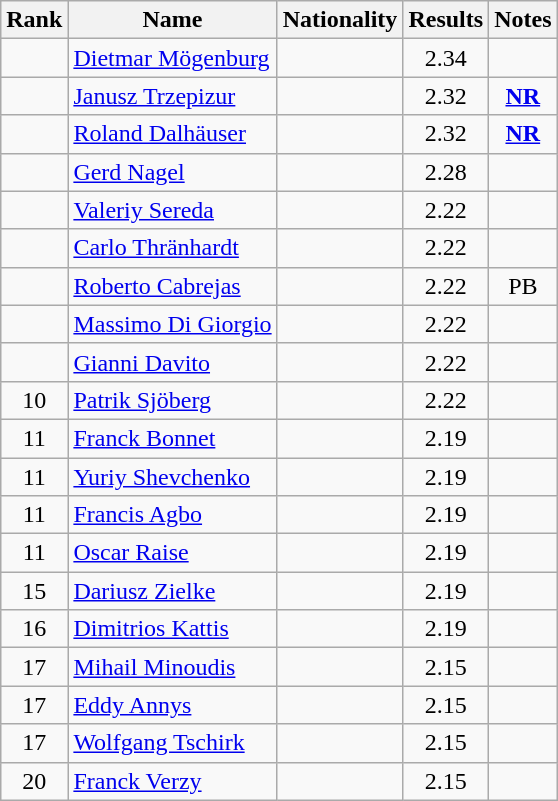<table class="wikitable sortable" style="text-align:center">
<tr>
<th>Rank</th>
<th>Name</th>
<th>Nationality</th>
<th>Results</th>
<th>Notes</th>
</tr>
<tr>
<td></td>
<td align="left"><a href='#'>Dietmar Mögenburg</a></td>
<td align=left></td>
<td>2.34</td>
<td></td>
</tr>
<tr>
<td></td>
<td align="left"><a href='#'>Janusz Trzepizur</a></td>
<td align=left></td>
<td>2.32</td>
<td><strong><a href='#'>NR</a></strong></td>
</tr>
<tr>
<td></td>
<td align="left"><a href='#'>Roland Dalhäuser</a></td>
<td align=left></td>
<td>2.32</td>
<td><strong><a href='#'>NR</a></strong></td>
</tr>
<tr>
<td></td>
<td align="left"><a href='#'>Gerd Nagel</a></td>
<td align=left></td>
<td>2.28</td>
<td></td>
</tr>
<tr>
<td></td>
<td align="left"><a href='#'>Valeriy Sereda</a></td>
<td align=left></td>
<td>2.22</td>
<td></td>
</tr>
<tr>
<td></td>
<td align="left"><a href='#'>Carlo Thränhardt</a></td>
<td align=left></td>
<td>2.22</td>
<td></td>
</tr>
<tr>
<td></td>
<td align="left"><a href='#'>Roberto Cabrejas</a></td>
<td align=left></td>
<td>2.22</td>
<td>PB</td>
</tr>
<tr>
<td></td>
<td align="left"><a href='#'>Massimo Di Giorgio</a></td>
<td align=left></td>
<td>2.22</td>
<td></td>
</tr>
<tr>
<td></td>
<td align="left"><a href='#'>Gianni Davito</a></td>
<td align=left></td>
<td>2.22</td>
<td></td>
</tr>
<tr>
<td>10</td>
<td align="left"><a href='#'>Patrik Sjöberg</a></td>
<td align=left></td>
<td>2.22</td>
<td></td>
</tr>
<tr>
<td>11</td>
<td align="left"><a href='#'>Franck Bonnet</a></td>
<td align=left></td>
<td>2.19</td>
<td></td>
</tr>
<tr>
<td>11</td>
<td align="left"><a href='#'>Yuriy Shevchenko</a></td>
<td align=left></td>
<td>2.19</td>
<td></td>
</tr>
<tr>
<td>11</td>
<td align="left"><a href='#'>Francis Agbo</a></td>
<td align=left></td>
<td>2.19</td>
<td></td>
</tr>
<tr>
<td>11</td>
<td align="left"><a href='#'>Oscar Raise</a></td>
<td align=left></td>
<td>2.19</td>
<td></td>
</tr>
<tr>
<td>15</td>
<td align="left"><a href='#'>Dariusz Zielke</a></td>
<td align=left></td>
<td>2.19</td>
<td></td>
</tr>
<tr>
<td>16</td>
<td align="left"><a href='#'>Dimitrios Kattis</a></td>
<td align=left></td>
<td>2.19</td>
<td></td>
</tr>
<tr>
<td>17</td>
<td align="left"><a href='#'>Mihail Minoudis</a></td>
<td align=left></td>
<td>2.15</td>
<td></td>
</tr>
<tr>
<td>17</td>
<td align="left"><a href='#'>Eddy Annys</a></td>
<td align=left></td>
<td>2.15</td>
<td></td>
</tr>
<tr>
<td>17</td>
<td align="left"><a href='#'>Wolfgang Tschirk</a></td>
<td align=left></td>
<td>2.15</td>
<td></td>
</tr>
<tr>
<td>20</td>
<td align="left"><a href='#'>Franck Verzy</a></td>
<td align=left></td>
<td>2.15</td>
<td></td>
</tr>
</table>
